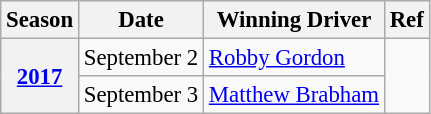<table class="wikitable" style="font-size: 95%;">
<tr>
<th>Season</th>
<th>Date</th>
<th>Winning Driver</th>
<th>Ref</th>
</tr>
<tr>
<th rowspan=2><a href='#'>2017</a></th>
<td>September 2</td>
<td> <a href='#'>Robby Gordon</a></td>
<td rowspan=2></td>
</tr>
<tr>
<td>September 3</td>
<td> <a href='#'>Matthew Brabham</a></td>
</tr>
</table>
